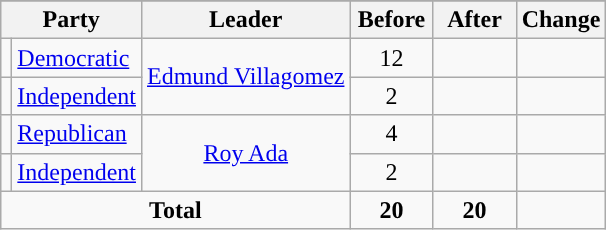<table class="wikitable" style="text-align:center;">
<tr>
</tr>
<tr>
<th colspan="2">Party</th>
<th>Leader</th>
<th style="width:3em">Before</th>
<th style="width:3em">After</th>
<th style="width:3em">Change</th>
</tr>
<tr>
<td style="background-color:"></td>
<td style="text-align:left;"><a href='#'>Democratic</a></td>
<td rowspan="2"><a href='#'>Edmund Villagomez</a></td>
<td>12</td>
<td></td>
<td></td>
</tr>
<tr>
<td style="background-color:"></td>
<td style="text-align:left;"><a href='#'>Independent</a></td>
<td>2</td>
<td></td>
<td></td>
</tr>
<tr>
<td style="background-color:"></td>
<td style="text-align:left;"><a href='#'>Republican</a></td>
<td rowspan="2"><a href='#'>Roy Ada</a></td>
<td>4</td>
<td></td>
<td></td>
</tr>
<tr>
<td style="background-color:"></td>
<td style="text-align:left;"><a href='#'>Independent</a></td>
<td>2</td>
<td></td>
<td></td>
</tr>
<tr>
<td colspan="3"><strong>Total</strong></td>
<td><strong>20</strong></td>
<td><strong>20</strong></td>
<td></td>
</tr>
</table>
